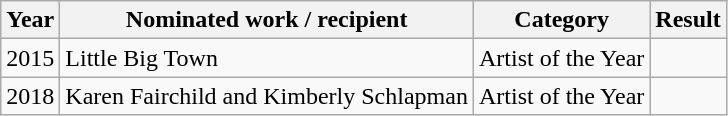<table class="wikitable">
<tr>
<th>Year</th>
<th>Nominated work / recipient</th>
<th>Category</th>
<th>Result</th>
</tr>
<tr>
<td>2015</td>
<td>Little Big Town</td>
<td>Artist of the Year</td>
<td></td>
</tr>
<tr>
<td>2018</td>
<td>Karen Fairchild and Kimberly Schlapman</td>
<td>Artist of the Year</td>
<td></td>
</tr>
</table>
